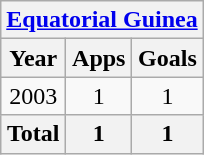<table class="wikitable" style="text-align:center">
<tr>
<th colspan=3><a href='#'>Equatorial Guinea</a></th>
</tr>
<tr>
<th>Year</th>
<th>Apps</th>
<th>Goals</th>
</tr>
<tr>
<td>2003</td>
<td>1</td>
<td>1</td>
</tr>
<tr>
<th>Total</th>
<th>1</th>
<th>1</th>
</tr>
</table>
